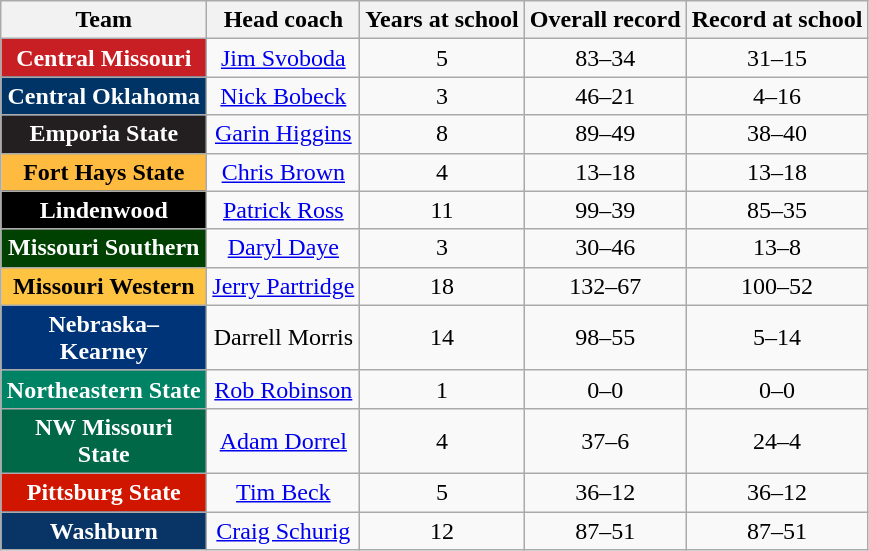<table class="wikitable sortable" style="text-align: center;">
<tr>
<th width="130">Team</th>
<th>Head coach</th>
<th>Years at school</th>
<th>Overall record</th>
<th>Record at school</th>
</tr>
<tr>
<th style="background:#C81F25; color:white;">Central Missouri</th>
<td><a href='#'>Jim Svoboda</a></td>
<td>5</td>
<td>83–34</td>
<td>31–15</td>
</tr>
<tr>
<th style="background:#003366; color:white;">Central Oklahoma</th>
<td><a href='#'>Nick Bobeck</a></td>
<td>3</td>
<td>46–21</td>
<td>4–16</td>
</tr>
<tr>
<th style="background:#231F20; color:white;">Emporia State</th>
<td><a href='#'>Garin Higgins</a></td>
<td>8</td>
<td>89–49</td>
<td>38–40</td>
</tr>
<tr>
<th style="background:#FFBB40; color:black;">Fort Hays State</th>
<td><a href='#'>Chris Brown</a></td>
<td>4</td>
<td>13–18</td>
<td>13–18</td>
</tr>
<tr>
<th style="background:black; color:white;">Lindenwood</th>
<td><a href='#'>Patrick Ross</a></td>
<td>11</td>
<td>99–39</td>
<td>85–35</td>
</tr>
<tr>
<th style="background:#004000; color:white;">Missouri Southern</th>
<td><a href='#'>Daryl Daye</a></td>
<td>3</td>
<td>30–46</td>
<td>13–8</td>
</tr>
<tr>
<th style="background:#FFC342; color:black;">Missouri Western</th>
<td><a href='#'>Jerry Partridge</a></td>
<td>18</td>
<td>132–67</td>
<td>100–52</td>
</tr>
<tr>
<th style="background:#003478; color:white;">Nebraska–Kearney</th>
<td>Darrell Morris</td>
<td>14</td>
<td>98–55</td>
<td>5–14</td>
</tr>
<tr>
<th style="background:#008265; color:#FFFFFF;">Northeastern State</th>
<td><a href='#'>Rob Robinson</a></td>
<td>1</td>
<td>0–0</td>
<td>0–0</td>
</tr>
<tr>
<th style="background:#006747; color:#FFFFFF;">NW Missouri State</th>
<td><a href='#'>Adam Dorrel</a></td>
<td>4</td>
<td>37–6</td>
<td>24–4</td>
</tr>
<tr>
<th style="background:#D11600; color:white;">Pittsburg State</th>
<td><a href='#'>Tim Beck</a></td>
<td>5</td>
<td>36–12</td>
<td>36–12</td>
</tr>
<tr>
<th style="background:#083566; color:#FFFFFF;">Washburn</th>
<td><a href='#'>Craig Schurig</a></td>
<td>12</td>
<td>87–51</td>
<td>87–51</td>
</tr>
</table>
